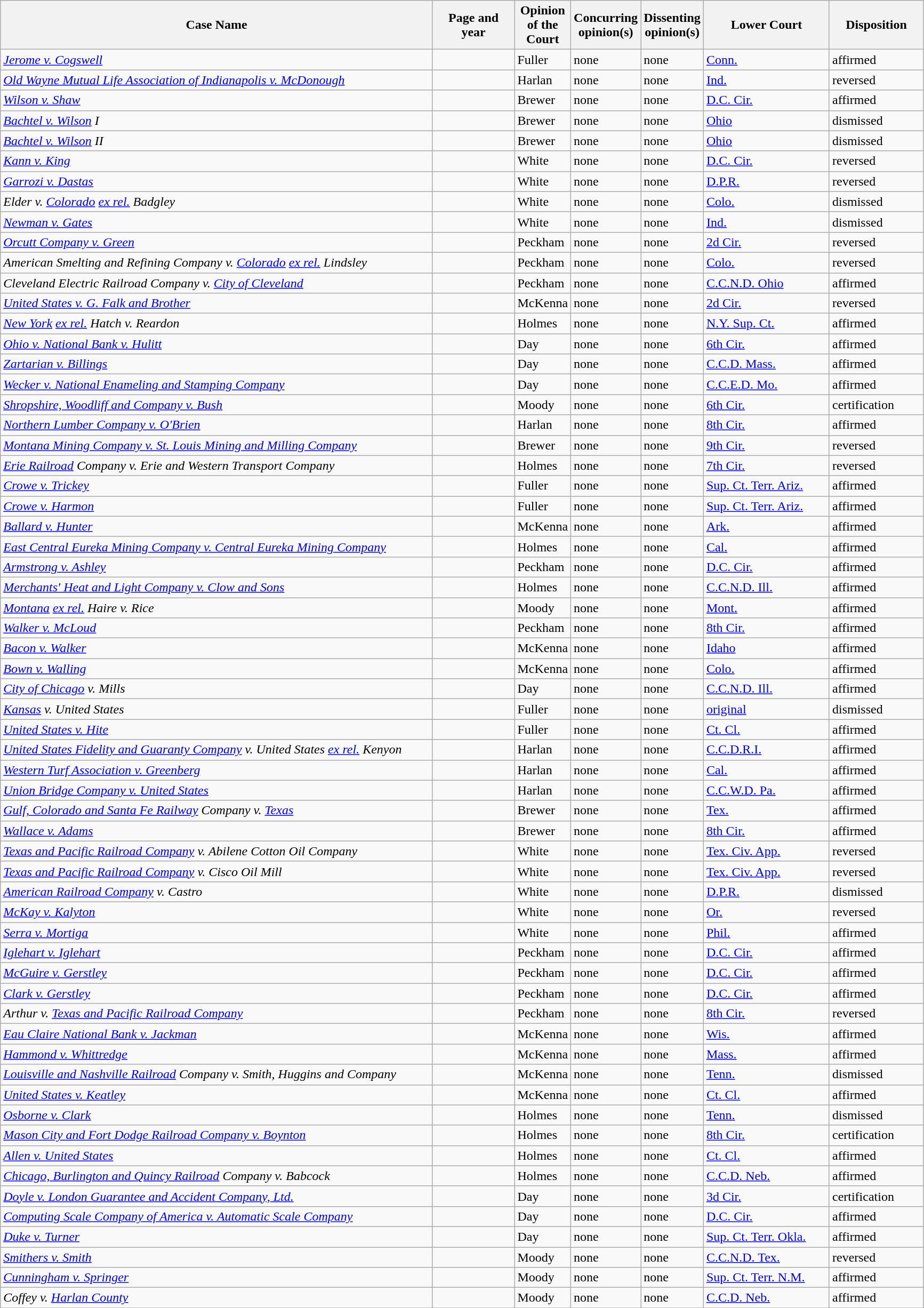<table class="wikitable sortable">
<tr>
<th scope="col" style="width: 533px;">Case Name</th>
<th scope="col" style="width: 95px;">Page and year</th>
<th scope="col" style="width: 10px;">Opinion of the Court</th>
<th scope="col" style="width: 10px;">Concurring opinion(s)</th>
<th scope="col" style="width: 10px;">Dissenting opinion(s)</th>
<th scope="col" style="width: 150px;">Lower Court</th>
<th scope="col" style="width: 110px;">Disposition</th>
</tr>
<tr>
<td><em><a href='#'>Jerome v. Cogswell</a></em></td>
<td align="right"></td>
<td>Fuller</td>
<td>none</td>
<td>none</td>
<td><a href='#'>Conn.</a></td>
<td>affirmed</td>
</tr>
<tr>
<td><em><a href='#'>Old Wayne Mutual Life Association of Indianapolis v. McDonough</a></em></td>
<td align="right"></td>
<td>Harlan</td>
<td>none</td>
<td>none</td>
<td><a href='#'>Ind.</a></td>
<td>reversed</td>
</tr>
<tr>
<td><em><a href='#'>Wilson v. Shaw</a></em></td>
<td align="right"></td>
<td>Brewer</td>
<td>none</td>
<td>none</td>
<td><a href='#'>D.C. Cir.</a></td>
<td>affirmed</td>
</tr>
<tr>
<td><em><a href='#'>Bachtel v. Wilson</a> I</em></td>
<td align="right"></td>
<td>Brewer</td>
<td>none</td>
<td>none</td>
<td><a href='#'>Ohio</a></td>
<td>dismissed</td>
</tr>
<tr>
<td><em><a href='#'>Bachtel v. Wilson</a> II</em></td>
<td align="right"></td>
<td>Brewer</td>
<td>none</td>
<td>none</td>
<td><a href='#'>Ohio</a></td>
<td>dismissed</td>
</tr>
<tr>
<td><em><a href='#'>Kann v. King</a></em></td>
<td align="right"></td>
<td>White</td>
<td>none</td>
<td>none</td>
<td><a href='#'>D.C. Cir.</a></td>
<td>reversed</td>
</tr>
<tr>
<td><em><a href='#'>Garrozi v. Dastas</a></em></td>
<td align="right"></td>
<td>White</td>
<td>none</td>
<td>none</td>
<td><a href='#'>D.P.R.</a></td>
<td>reversed</td>
</tr>
<tr>
<td><em>Elder v. <a href='#'>Colorado</a> <a href='#'>ex rel.</a> Badgley</em></td>
<td align="right"></td>
<td>White</td>
<td>none</td>
<td>none</td>
<td><a href='#'>Colo.</a></td>
<td>dismissed</td>
</tr>
<tr>
<td><em><a href='#'>Newman v. Gates</a></em></td>
<td align="right"></td>
<td>White</td>
<td>none</td>
<td>none</td>
<td><a href='#'>Ind.</a></td>
<td>dismissed</td>
</tr>
<tr>
<td><em><a href='#'>Orcutt Company v. Green</a></em></td>
<td align="right"></td>
<td>Peckham</td>
<td>none</td>
<td>none</td>
<td><a href='#'>2d Cir.</a></td>
<td>reversed</td>
</tr>
<tr>
<td><em>American Smelting and Refining Company v. <a href='#'>Colorado</a> <a href='#'>ex rel.</a> Lindsley</em></td>
<td align="right"></td>
<td>Peckham</td>
<td>none</td>
<td>none</td>
<td><a href='#'>Colo.</a></td>
<td>reversed</td>
</tr>
<tr>
<td><em>Cleveland Electric Railroad Company v. <a href='#'>City of Cleveland</a></em></td>
<td align="right"></td>
<td>Peckham</td>
<td>none</td>
<td>none</td>
<td><a href='#'>C.C.N.D. Ohio</a></td>
<td>affirmed</td>
</tr>
<tr>
<td><em><a href='#'>United States v. G. Falk and Brother</a></em></td>
<td align="right"></td>
<td>McKenna</td>
<td>none</td>
<td>none</td>
<td><a href='#'>2d Cir.</a></td>
<td>reversed</td>
</tr>
<tr>
<td><em><a href='#'>New York</a> <a href='#'>ex rel.</a> Hatch v. Reardon</em></td>
<td align="right"></td>
<td>Holmes</td>
<td>none</td>
<td>none</td>
<td><a href='#'>N.Y. Sup. Ct.</a></td>
<td>affirmed</td>
</tr>
<tr>
<td><em><a href='#'>Ohio v. National Bank v. Hulitt</a></em></td>
<td align="right"></td>
<td>Day</td>
<td>none</td>
<td>none</td>
<td><a href='#'>6th Cir.</a></td>
<td>affirmed</td>
</tr>
<tr>
<td><em><a href='#'>Zartarian v. Billings</a></em></td>
<td align="right"></td>
<td>Day</td>
<td>none</td>
<td>none</td>
<td><a href='#'>C.C.D. Mass.</a></td>
<td>affirmed</td>
</tr>
<tr>
<td><em><a href='#'>Wecker v. National Enameling and Stamping Company</a></em></td>
<td align="right"></td>
<td>Day</td>
<td>none</td>
<td>none</td>
<td><a href='#'>C.C.E.D. Mo.</a></td>
<td>affirmed</td>
</tr>
<tr>
<td><em><a href='#'>Shropshire, Woodliff and Company v. Bush</a></em></td>
<td align="right"></td>
<td>Moody</td>
<td>none</td>
<td>none</td>
<td><a href='#'>6th Cir.</a></td>
<td>certification</td>
</tr>
<tr>
<td><em><a href='#'>Northern Lumber Company v. O'Brien</a></em></td>
<td align="right"></td>
<td>Harlan</td>
<td>none</td>
<td>none</td>
<td><a href='#'>8th Cir.</a></td>
<td>affirmed</td>
</tr>
<tr>
<td><em><a href='#'>Montana Mining Company v. St. Louis Mining and Milling Company</a></em></td>
<td align="right"></td>
<td>Brewer</td>
<td>none</td>
<td>none</td>
<td><a href='#'>9th Cir.</a></td>
<td>reversed</td>
</tr>
<tr>
<td><em><a href='#'>Erie Railroad</a> Company v. Erie and Western Transport Company</em></td>
<td align="right"></td>
<td>Holmes</td>
<td>none</td>
<td>none</td>
<td><a href='#'>7th Cir.</a></td>
<td>reversed</td>
</tr>
<tr>
<td><em><a href='#'>Crowe v. Trickey</a></em></td>
<td align="right"></td>
<td>Fuller</td>
<td>none</td>
<td>none</td>
<td><a href='#'>Sup. Ct. Terr. Ariz.</a></td>
<td>affirmed</td>
</tr>
<tr>
<td><em><a href='#'>Crowe v. Harmon</a></em></td>
<td align="right"></td>
<td>Fuller</td>
<td>none</td>
<td>none</td>
<td><a href='#'>Sup. Ct. Terr. Ariz.</a></td>
<td>affirmed</td>
</tr>
<tr>
<td><em><a href='#'>Ballard v. Hunter</a></em></td>
<td align="right"></td>
<td>McKenna</td>
<td>none</td>
<td>none</td>
<td><a href='#'>Ark.</a></td>
<td>affirmed</td>
</tr>
<tr>
<td><em><a href='#'>East Central Eureka Mining Company v. Central Eureka Mining Company</a></em></td>
<td align="right"></td>
<td>Holmes</td>
<td>none</td>
<td>none</td>
<td><a href='#'>Cal.</a></td>
<td>affirmed</td>
</tr>
<tr>
<td><em><a href='#'>Armstrong v. Ashley</a></em></td>
<td align="right"></td>
<td>Peckham</td>
<td>none</td>
<td>none</td>
<td><a href='#'>D.C. Cir.</a></td>
<td>affirmed</td>
</tr>
<tr>
<td><em><a href='#'>Merchants' Heat and Light Company v. Clow and Sons</a></em></td>
<td align="right"></td>
<td>Holmes</td>
<td>none</td>
<td>none</td>
<td><a href='#'>C.C.N.D. Ill.</a></td>
<td>affirmed</td>
</tr>
<tr>
<td><em><a href='#'>Montana</a> <a href='#'>ex rel.</a> Haire v. Rice</em></td>
<td align="right"></td>
<td>Moody</td>
<td>none</td>
<td>none</td>
<td><a href='#'>Mont.</a></td>
<td>affirmed</td>
</tr>
<tr>
<td><em><a href='#'>Walker v. McLoud</a></em></td>
<td align="right"></td>
<td>Peckham</td>
<td>none</td>
<td>none</td>
<td><a href='#'>8th Cir.</a></td>
<td>affirmed</td>
</tr>
<tr>
<td><em><a href='#'>Bacon v. Walker</a></em></td>
<td align="right"></td>
<td>McKenna</td>
<td>none</td>
<td>none</td>
<td><a href='#'>Idaho</a></td>
<td>affirmed</td>
</tr>
<tr>
<td><em><a href='#'>Bown v. Walling</a></em></td>
<td align="right"></td>
<td>McKenna</td>
<td>none</td>
<td>none</td>
<td><a href='#'>Colo.</a></td>
<td>affirmed</td>
</tr>
<tr>
<td><em><a href='#'>City of Chicago</a> v. Mills</em></td>
<td align="right"></td>
<td>Day</td>
<td>none</td>
<td>none</td>
<td><a href='#'>C.C.N.D. Ill.</a></td>
<td>affirmed</td>
</tr>
<tr>
<td><em><a href='#'>Kansas</a> v. United States</em></td>
<td align="right"></td>
<td>Fuller</td>
<td>none</td>
<td>none</td>
<td><a href='#'>original</a></td>
<td>dismissed</td>
</tr>
<tr>
<td><em><a href='#'>United States v. Hite</a></em></td>
<td align="right"></td>
<td>Fuller</td>
<td>none</td>
<td>none</td>
<td><a href='#'>Ct. Cl.</a></td>
<td>affirmed</td>
</tr>
<tr>
<td><em><a href='#'>United States Fidelity and Guaranty Company</a> v. United States <a href='#'>ex rel.</a> Kenyon</em></td>
<td align="right"></td>
<td>Harlan</td>
<td>none</td>
<td>none</td>
<td><a href='#'>C.C.D.R.I.</a></td>
<td>affirmed</td>
</tr>
<tr>
<td><em><a href='#'>Western Turf Association v. Greenberg</a></em></td>
<td align="right"></td>
<td>Harlan</td>
<td>none</td>
<td>none</td>
<td><a href='#'>Cal.</a></td>
<td>affirmed</td>
</tr>
<tr>
<td><em><a href='#'>Union Bridge Company v. United States</a></em></td>
<td align="right"></td>
<td>Harlan</td>
<td>none</td>
<td>none</td>
<td><a href='#'>C.C.W.D. Pa.</a></td>
<td>affirmed</td>
</tr>
<tr>
<td><em><a href='#'>Gulf, Colorado and Santa Fe Railway</a> Company v. <a href='#'>Texas</a></em></td>
<td align="right"></td>
<td>Brewer</td>
<td>none</td>
<td>none</td>
<td><a href='#'>Tex.</a></td>
<td>affirmed</td>
</tr>
<tr>
<td><em><a href='#'>Wallace v. Adams</a></em></td>
<td align="right"></td>
<td>Brewer</td>
<td>none</td>
<td>none</td>
<td><a href='#'>8th Cir.</a></td>
<td>affirmed</td>
</tr>
<tr>
<td><em><a href='#'>Texas and Pacific Railroad Company</a> v. Abilene Cotton Oil Company</em></td>
<td align="right"></td>
<td>White</td>
<td>none</td>
<td>none</td>
<td><a href='#'>Tex. Civ. App.</a></td>
<td>reversed</td>
</tr>
<tr>
<td><em><a href='#'>Texas and Pacific Railroad Company</a> v. Cisco Oil Mill</em></td>
<td align="right"></td>
<td>White</td>
<td>none</td>
<td>none</td>
<td><a href='#'>Tex. Civ. App.</a></td>
<td>reversed</td>
</tr>
<tr>
<td><em><a href='#'>American Railroad Company</a> v. Castro</em></td>
<td align="right"></td>
<td>White</td>
<td>none</td>
<td>none</td>
<td><a href='#'>D.P.R.</a></td>
<td>dismissed</td>
</tr>
<tr>
<td><em><a href='#'>McKay v. Kalyton</a></em></td>
<td align="right"></td>
<td>White</td>
<td>none</td>
<td>none</td>
<td><a href='#'>Or.</a></td>
<td>reversed</td>
</tr>
<tr>
<td><em><a href='#'>Serra v. Mortiga</a></em></td>
<td align="right"></td>
<td>White</td>
<td>none</td>
<td>none</td>
<td><a href='#'>Phil.</a></td>
<td>affirmed</td>
</tr>
<tr>
<td><em><a href='#'>Iglehart v. Iglehart</a></em></td>
<td align="right"></td>
<td>Peckham</td>
<td>none</td>
<td>none</td>
<td><a href='#'>D.C. Cir.</a></td>
<td>affirmed</td>
</tr>
<tr>
<td><em><a href='#'>McGuire v. Gerstley</a></em></td>
<td align="right"></td>
<td>Peckham</td>
<td>none</td>
<td>none</td>
<td><a href='#'>D.C. Cir.</a></td>
<td>affirmed</td>
</tr>
<tr>
<td><em><a href='#'>Clark v. Gerstley</a></em></td>
<td align="right"></td>
<td>Peckham</td>
<td>none</td>
<td>none</td>
<td><a href='#'>D.C. Cir.</a></td>
<td>affirmed</td>
</tr>
<tr>
<td><em>Arthur v. <a href='#'>Texas and Pacific Railroad Company</a></em></td>
<td align="right"></td>
<td>Peckham</td>
<td>none</td>
<td>none</td>
<td><a href='#'>8th Cir.</a></td>
<td>reversed</td>
</tr>
<tr>
<td><em><a href='#'>Eau Claire National Bank v. Jackman</a></em></td>
<td align="right"></td>
<td>McKenna</td>
<td>none</td>
<td>none</td>
<td><a href='#'>Wis.</a></td>
<td>affirmed</td>
</tr>
<tr>
<td><em><a href='#'>Hammond v. Whittredge</a></em></td>
<td align="right"></td>
<td>McKenna</td>
<td>none</td>
<td>none</td>
<td><a href='#'>Mass.</a></td>
<td>affirmed</td>
</tr>
<tr>
<td><em><a href='#'>Louisville and Nashville Railroad</a> Company v. Smith, Huggins and Company</em></td>
<td align="right"></td>
<td>McKenna</td>
<td>none</td>
<td>none</td>
<td><a href='#'>Tenn.</a></td>
<td>dismissed</td>
</tr>
<tr>
<td><em><a href='#'>United States v. Keatley</a></em></td>
<td align="right"></td>
<td>McKenna</td>
<td>none</td>
<td>none</td>
<td><a href='#'>Ct. Cl.</a></td>
<td>affirmed</td>
</tr>
<tr>
<td><em><a href='#'>Osborne v. Clark</a></em></td>
<td align="right"></td>
<td>Holmes</td>
<td>none</td>
<td>none</td>
<td><a href='#'>Tenn.</a></td>
<td>dismissed</td>
</tr>
<tr>
<td><em><a href='#'>Mason City and Fort Dodge Railroad Company v. Boynton</a></em></td>
<td align="right"></td>
<td>Holmes</td>
<td>none</td>
<td>none</td>
<td><a href='#'>8th Cir.</a></td>
<td>certification</td>
</tr>
<tr>
<td><em><a href='#'>Allen v. United States</a></em></td>
<td align="right"></td>
<td>Holmes</td>
<td>none</td>
<td>none</td>
<td><a href='#'>Ct. Cl.</a></td>
<td>affirmed</td>
</tr>
<tr>
<td><em><a href='#'>Chicago, Burlington and Quincy Railroad</a> Company v. Babcock</em></td>
<td align="right"></td>
<td>Holmes</td>
<td>none</td>
<td>none</td>
<td><a href='#'>C.C.D. Neb.</a></td>
<td>affirmed</td>
</tr>
<tr>
<td><em><a href='#'>Doyle v. London Guarantee and Accident Company, Ltd.</a></em></td>
<td align="right"></td>
<td>Day</td>
<td>none</td>
<td>none</td>
<td><a href='#'>3d Cir.</a></td>
<td>certification</td>
</tr>
<tr>
<td><em><a href='#'>Computing Scale Company of America v. Automatic Scale Company</a></em></td>
<td align="right"></td>
<td>Day</td>
<td>none</td>
<td>none</td>
<td><a href='#'>D.C. Cir.</a></td>
<td>affirmed</td>
</tr>
<tr>
<td><em><a href='#'>Duke v. Turner</a></em></td>
<td align="right"></td>
<td>Day</td>
<td>none</td>
<td>none</td>
<td><a href='#'>Sup. Ct. Terr. Okla.</a></td>
<td>affirmed</td>
</tr>
<tr>
<td><em><a href='#'>Smithers v. Smith</a></em></td>
<td align="right"></td>
<td>Moody</td>
<td>none</td>
<td>none</td>
<td><a href='#'>C.C.N.D. Tex.</a></td>
<td>reversed</td>
</tr>
<tr>
<td><em><a href='#'>Cunningham v. Springer</a></em></td>
<td align="right"></td>
<td>Moody</td>
<td>none</td>
<td>none</td>
<td><a href='#'>Sup. Ct. Terr. N.M.</a></td>
<td>affirmed</td>
</tr>
<tr>
<td><em>Coffey v. <a href='#'>Harlan County</a></em></td>
<td align="right"></td>
<td>Moody</td>
<td>none</td>
<td>none</td>
<td><a href='#'>C.C.D. Neb.</a></td>
<td>affirmed</td>
</tr>
<tr>
</tr>
</table>
